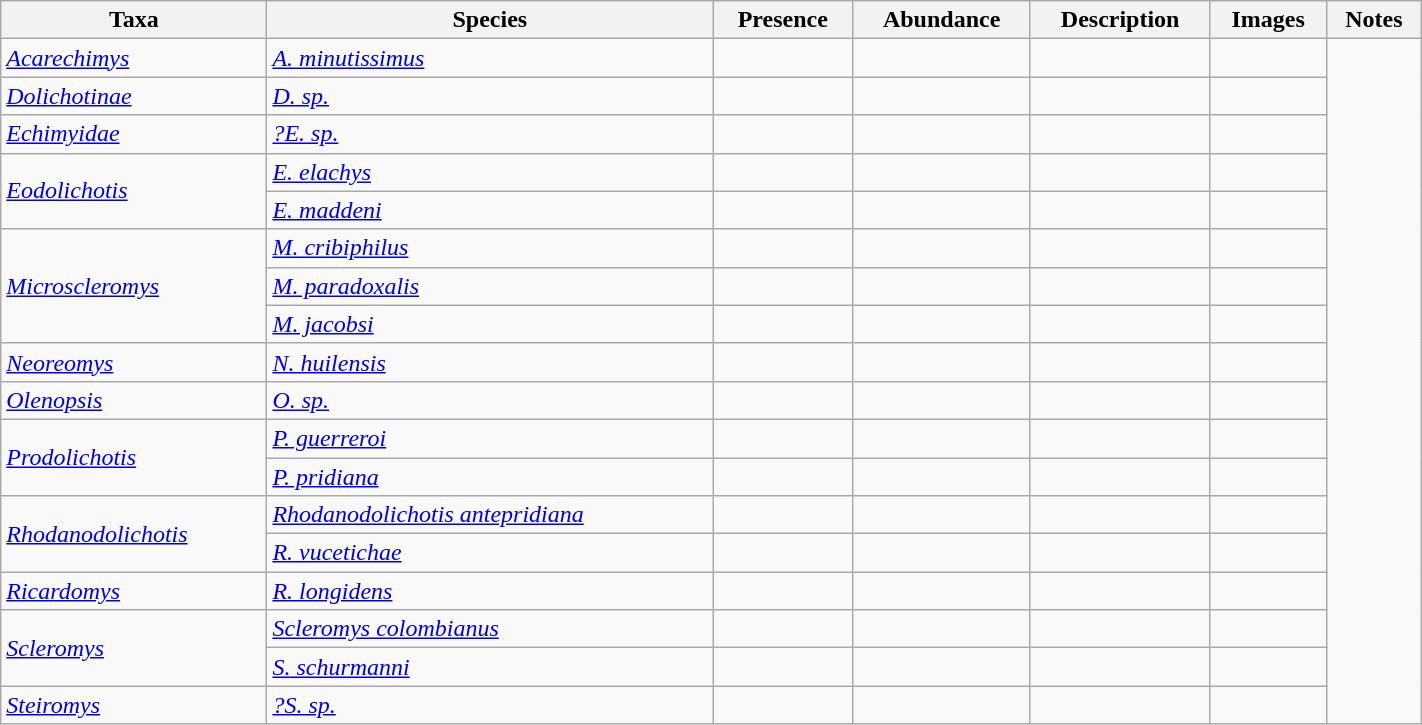<table class="wikitable sortable" align="center" width="75%">
<tr>
<th>Taxa</th>
<th>Species</th>
<th>Presence</th>
<th>Abundance</th>
<th>Description</th>
<th>Images</th>
<th>Notes</th>
</tr>
<tr>
<td><em><a href='#'>Acarechimys</a></em></td>
<td><em><a href='#'>A. minutissimus</a></em></td>
<td></td>
<td></td>
<td></td>
<td></td>
<td rowspan = "18"></td>
</tr>
<tr>
<td><em><a href='#'>Dolichotinae</a></em></td>
<td><em><a href='#'>D. sp.</a></em></td>
<td></td>
<td></td>
<td></td>
<td></td>
</tr>
<tr>
<td><em><a href='#'>Echimyidae</a></em></td>
<td><em><a href='#'>?E. sp.</a></em></td>
<td></td>
<td></td>
<td></td>
<td></td>
</tr>
<tr>
<td rowspan = "2"><em><a href='#'>Eodolichotis</a></em></td>
<td><em><a href='#'>E. elachys</a></em></td>
<td></td>
<td></td>
<td></td>
<td></td>
</tr>
<tr>
<td><em><a href='#'>E. maddeni</a></em></td>
<td></td>
<td></td>
<td></td>
<td></td>
</tr>
<tr>
<td rowspan = "3"><em><a href='#'>Microscleromys</a></em></td>
<td><em><a href='#'>M. cribiphilus</a></em></td>
<td></td>
<td></td>
<td></td>
<td></td>
</tr>
<tr>
<td><em><a href='#'>M. paradoxalis</a></em></td>
<td></td>
<td></td>
<td></td>
<td></td>
</tr>
<tr>
<td><em><a href='#'>M. jacobsi</a></em></td>
<td></td>
<td></td>
<td></td>
<td></td>
</tr>
<tr>
<td><em><a href='#'>Neoreomys</a></em></td>
<td><em><a href='#'>N. huilensis</a></em></td>
<td></td>
<td></td>
<td></td>
<td></td>
</tr>
<tr>
<td><em><a href='#'>Olenopsis</a></em></td>
<td><em><a href='#'>O. sp.</a></em></td>
<td></td>
<td></td>
<td></td>
<td></td>
</tr>
<tr>
<td rowspan = "2"><em><a href='#'>Prodolichotis</a></em></td>
<td><em><a href='#'>P. guerreroi</a></em></td>
<td></td>
<td></td>
<td></td>
<td></td>
</tr>
<tr>
<td><em><a href='#'>P. pridiana</a></em></td>
<td></td>
<td></td>
<td></td>
<td></td>
</tr>
<tr>
<td Rowspan = "2"><em><a href='#'>Rhodanodolichotis</a></em></td>
<td><em><a href='#'>Rhodanodolichotis antepridiana</a></em></td>
<td></td>
<td></td>
<td></td>
<td></td>
</tr>
<tr>
<td><em><a href='#'>R. vucetichae</a></em></td>
<td></td>
<td></td>
<td></td>
<td></td>
</tr>
<tr>
<td><em><a href='#'>Ricardomys</a></em></td>
<td><em><a href='#'>R. longidens</a></em></td>
<td></td>
<td></td>
<td></td>
<td></td>
</tr>
<tr>
<td rowspan = "2"><em><a href='#'>Scleromys</a></em></td>
<td><em><a href='#'>Scleromys colombianus</a></em></td>
<td></td>
<td></td>
<td></td>
<td></td>
</tr>
<tr>
<td><em><a href='#'>S. schurmanni</a></em></td>
<td></td>
<td></td>
<td></td>
<td></td>
</tr>
<tr>
<td><em><a href='#'>Steiromys</a></em></td>
<td><em><a href='#'>?S. sp.</a></em></td>
<td></td>
<td></td>
<td></td>
<td></td>
</tr>
</table>
